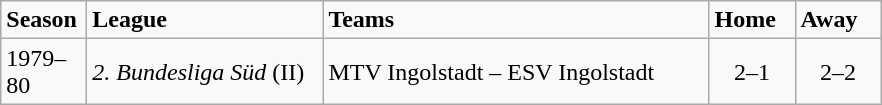<table class="wikitable">
<tr>
<td width="50"><strong>Season</strong></td>
<td width="150"><strong>League</strong></td>
<td width="250"><strong>Teams</strong></td>
<td width="50"><strong>Home</strong></td>
<td width="50"><strong>Away</strong></td>
</tr>
<tr>
<td align="left">1979–80</td>
<td align="left"><em>2. Bundesliga Süd</em> (II)</td>
<td align="left">MTV Ingolstadt – ESV Ingolstadt</td>
<td align="center">2–1</td>
<td align="center">2–2</td>
</tr>
</table>
